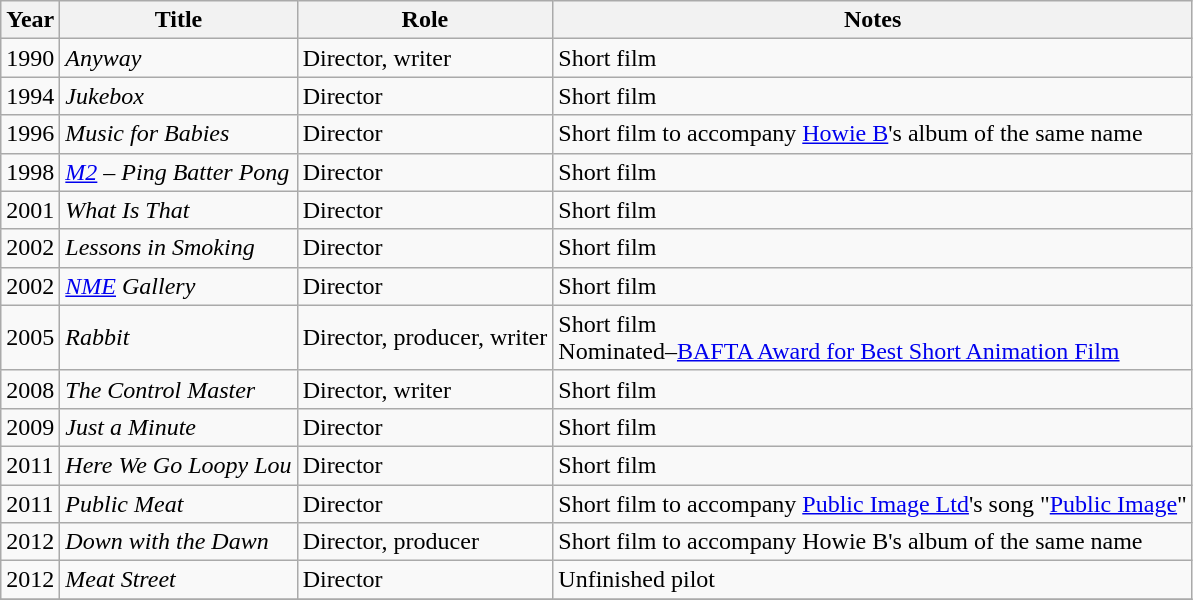<table class="wikitable sortable">
<tr>
<th>Year</th>
<th>Title</th>
<th>Role</th>
<th class="unsortable">Notes</th>
</tr>
<tr>
<td>1990</td>
<td><em>Anyway</em></td>
<td>Director, writer</td>
<td>Short film</td>
</tr>
<tr>
<td>1994</td>
<td><em>Jukebox</em></td>
<td>Director</td>
<td>Short film</td>
</tr>
<tr>
<td>1996</td>
<td><em>Music for Babies</em></td>
<td>Director</td>
<td>Short film to accompany <a href='#'>Howie B</a>'s album of the same name</td>
</tr>
<tr>
<td>1998</td>
<td><em><a href='#'>M2</a> – Ping Batter Pong</em></td>
<td>Director</td>
<td>Short film</td>
</tr>
<tr>
<td>2001</td>
<td><em>What Is That</em></td>
<td>Director</td>
<td>Short film</td>
</tr>
<tr>
<td>2002</td>
<td><em>Lessons in Smoking</em></td>
<td>Director</td>
<td>Short film</td>
</tr>
<tr>
<td>2002</td>
<td><em><a href='#'>NME</a> Gallery</em></td>
<td>Director</td>
<td>Short film</td>
</tr>
<tr>
<td>2005</td>
<td><em>Rabbit</em></td>
<td>Director, producer, writer</td>
<td>Short film<br> Nominated–<a href='#'>BAFTA Award for Best Short Animation Film</a></td>
</tr>
<tr>
<td>2008</td>
<td><em>The Control Master</em></td>
<td>Director, writer</td>
<td>Short film</td>
</tr>
<tr>
<td>2009</td>
<td><em>Just a Minute</em></td>
<td>Director</td>
<td>Short film</td>
</tr>
<tr>
<td>2011</td>
<td><em>Here We Go Loopy Lou</em></td>
<td>Director</td>
<td>Short film</td>
</tr>
<tr>
<td>2011</td>
<td><em>Public Meat</em></td>
<td>Director</td>
<td>Short film to accompany <a href='#'>Public Image Ltd</a>'s song "<a href='#'>Public Image</a>"</td>
</tr>
<tr>
<td>2012</td>
<td><em>Down with the Dawn</em></td>
<td>Director, producer</td>
<td>Short film to accompany Howie B's album of the same name</td>
</tr>
<tr>
<td>2012</td>
<td><em>Meat Street</em></td>
<td>Director</td>
<td>Unfinished pilot</td>
</tr>
<tr>
</tr>
</table>
